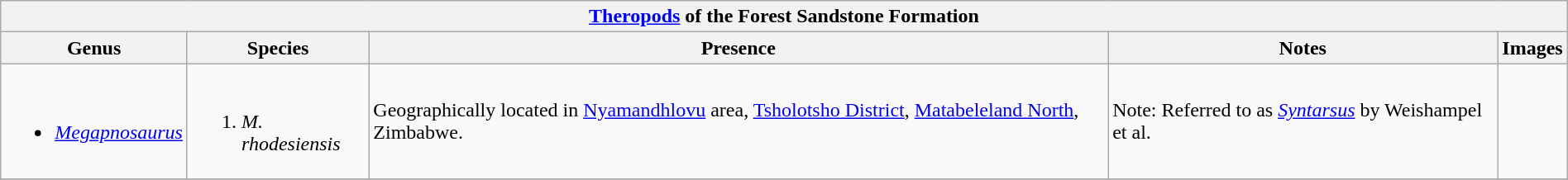<table class="wikitable" align="center" width="100%">
<tr>
<th colspan="5" align="center"><strong><a href='#'>Theropods</a> of the Forest Sandstone Formation</strong></th>
</tr>
<tr>
<th>Genus</th>
<th>Species</th>
<th>Presence</th>
<th>Notes</th>
<th>Images</th>
</tr>
<tr>
<td><br><ul><li><em><a href='#'>Megapnosaurus</a></em></li></ul></td>
<td><br><ol><li><em>M. rhodesiensis</em></li></ol></td>
<td>Geographically located in <a href='#'>Nyamandhlovu</a> area, <a href='#'>Tsholotsho District</a>, <a href='#'>Matabeleland North</a>, Zimbabwe.</td>
<td>Note: Referred to as <em><a href='#'>Syntarsus</a></em> by Weishampel et al.</td>
<td></td>
</tr>
<tr>
</tr>
</table>
